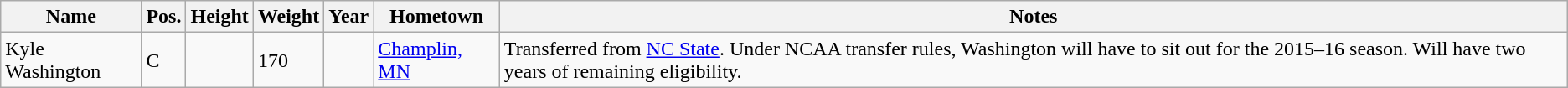<table class="wikitable sortable" border="1">
<tr>
<th>Name</th>
<th>Pos.</th>
<th>Height</th>
<th>Weight</th>
<th>Year</th>
<th>Hometown</th>
<th class="unsortable">Notes</th>
</tr>
<tr>
<td>Kyle Washington</td>
<td>C</td>
<td></td>
<td>170</td>
<td></td>
<td><a href='#'>Champlin, MN</a></td>
<td>Transferred from <a href='#'>NC State</a>. Under NCAA transfer rules, Washington will have to sit out for the 2015–16 season. Will have two years of remaining eligibility.</td>
</tr>
</table>
